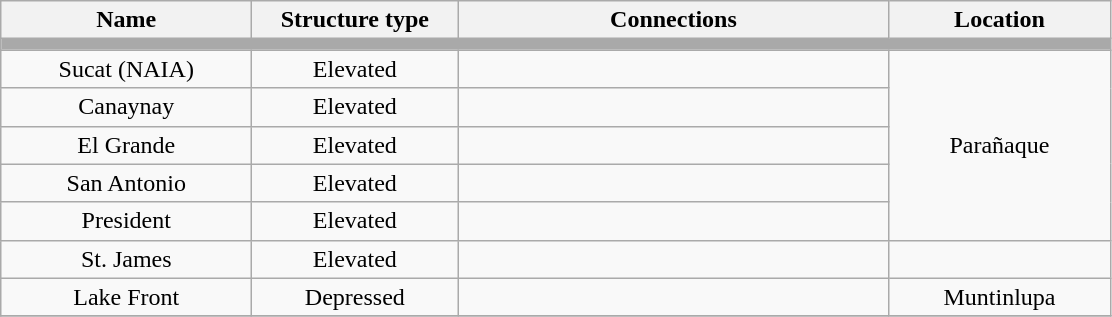<table class="wikitable" style="text-align:center;">
<tr>
<th width=160px>Name</th>
<th width=130px>Structure type</th>
<th width=280px>Connections</th>
<th width=140px>Location</th>
</tr>
<tr style = "background:#a9a9a9; height: 2pt">
<td colspan="4"></td>
</tr>
<tr>
<td>Sucat (NAIA)</td>
<td>Elevated</td>
<td style="text-align: left"><br></td>
<td rowspan="5">Parañaque</td>
</tr>
<tr>
<td>Canaynay</td>
<td>Elevated</td>
<td style="text-align: left"></td>
</tr>
<tr>
<td>El Grande</td>
<td>Elevated</td>
<td style="text-align: left"></td>
</tr>
<tr>
<td>San Antonio</td>
<td>Elevated</td>
<td></td>
</tr>
<tr>
<td>President</td>
<td>Elevated</td>
<td></td>
</tr>
<tr>
<td>St. James</td>
<td>Elevated</td>
<td style="text-align: left"></td>
</tr>
<tr>
<td>Lake Front</td>
<td>Depressed</td>
<td style="text-align: left"><br></td>
<td>Muntinlupa</td>
</tr>
<tr>
</tr>
</table>
